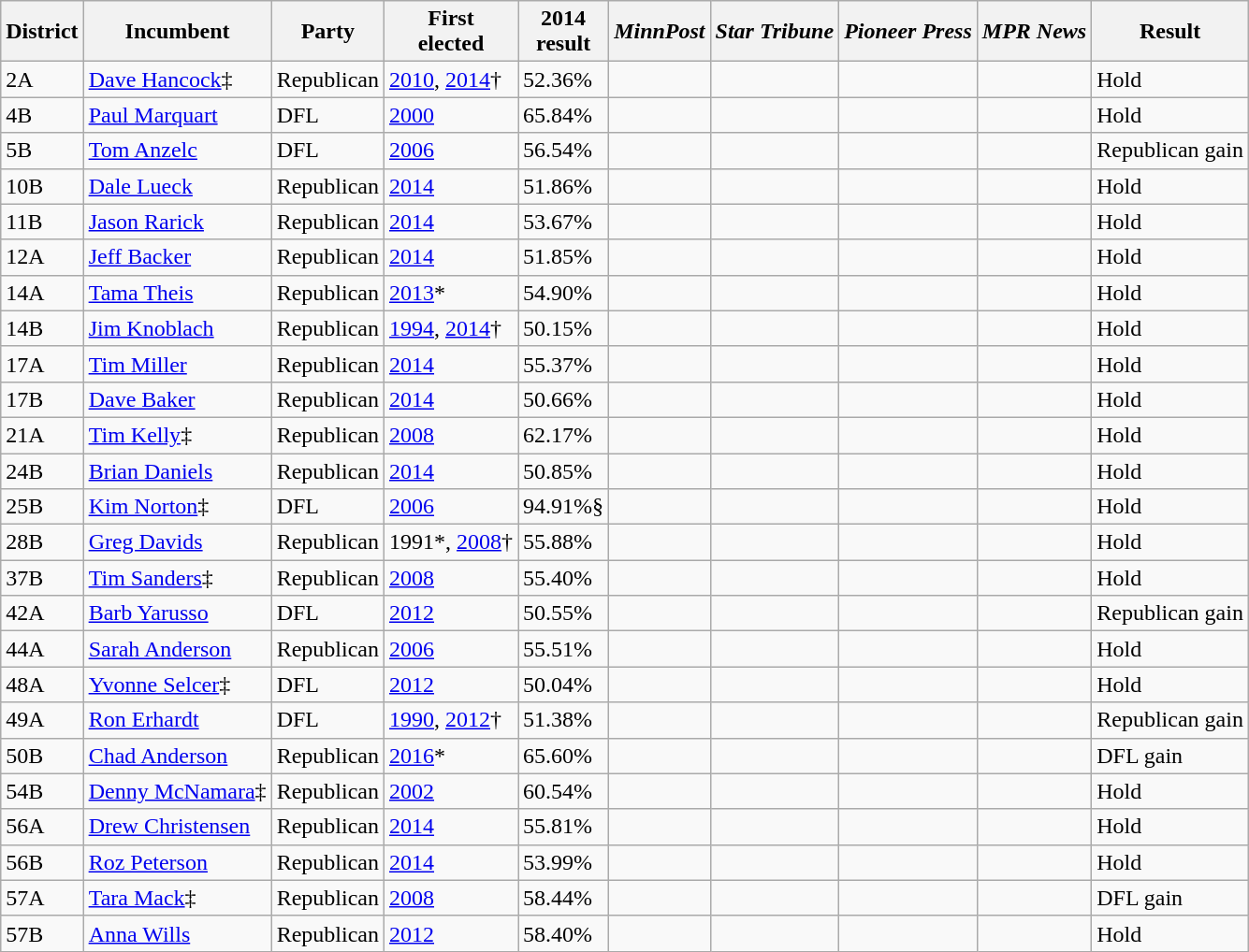<table class="wikitable sortable">
<tr>
<th>District</th>
<th>Incumbent</th>
<th>Party</th>
<th>First<br>elected</th>
<th>2014<br>result</th>
<th><em>MinnPost</em><br></th>
<th><em>Star Tribune</em><br></th>
<th><em>Pioneer Press</em><br></th>
<th><em>MPR News</em><br></th>
<th>Result</th>
</tr>
<tr>
<td data-sort-value="3">2A</td>
<td data-sort-value="Hancock, Dave"><a href='#'>Dave Hancock</a>‡</td>
<td>Republican</td>
<td><a href='#'>2010</a>, <a href='#'>2014</a>†</td>
<td>52.36%</td>
<td align="center"></td>
<td align="center"></td>
<td align="center"></td>
<td align="center"></td>
<td>Hold</td>
</tr>
<tr>
<td data-sort-value="8">4B</td>
<td data-sort-value="Marquart, Paul"><a href='#'>Paul Marquart</a></td>
<td>DFL</td>
<td><a href='#'>2000</a></td>
<td>65.84%</td>
<td align="center"></td>
<td align="center"></td>
<td align="center"></td>
<td align="center"></td>
<td>Hold</td>
</tr>
<tr>
<td data-sort-value="10">5B</td>
<td data-sort-value="Anzelc, Tom"><a href='#'>Tom Anzelc</a></td>
<td>DFL</td>
<td><a href='#'>2006</a></td>
<td>56.54%</td>
<td align="center"></td>
<td align="center"></td>
<td align="center"></td>
<td align="center"></td>
<td>Republican gain</td>
</tr>
<tr>
<td data-sort-value="20">10B</td>
<td data-sort-value="Lueck, Dale"><a href='#'>Dale Lueck</a></td>
<td>Republican</td>
<td><a href='#'>2014</a></td>
<td>51.86%</td>
<td align="center"></td>
<td align="center"></td>
<td align="center"></td>
<td align="center"></td>
<td>Hold</td>
</tr>
<tr>
<td data-sort-value="22">11B</td>
<td data-sort-value="Rarick, Jason"><a href='#'>Jason Rarick</a></td>
<td>Republican</td>
<td><a href='#'>2014</a></td>
<td>53.67%</td>
<td align="center"></td>
<td align="center"></td>
<td align="center"></td>
<td align="center"></td>
<td>Hold</td>
</tr>
<tr>
<td data-sort-value="23">12A</td>
<td data-sort-value="Baker, Jeff"><a href='#'>Jeff Backer</a></td>
<td>Republican</td>
<td><a href='#'>2014</a></td>
<td>51.85%</td>
<td align="center"></td>
<td align="center"></td>
<td align="center"></td>
<td align="center"></td>
<td>Hold</td>
</tr>
<tr>
<td data-sort-value="27">14A</td>
<td data-sort-value="Theis, Tama"><a href='#'>Tama Theis</a></td>
<td>Republican</td>
<td><a href='#'>2013</a>*</td>
<td>54.90%</td>
<td align="center"></td>
<td align="center"></td>
<td align="center"></td>
<td align="center"></td>
<td>Hold</td>
</tr>
<tr>
<td data-sort-value="28">14B</td>
<td data-sort-value="Knoblach, Jim"><a href='#'>Jim Knoblach</a></td>
<td>Republican</td>
<td><a href='#'>1994</a>, <a href='#'>2014</a>†</td>
<td>50.15%</td>
<td align="center"></td>
<td align="center"></td>
<td align="center"></td>
<td align="center"></td>
<td>Hold</td>
</tr>
<tr>
<td data-sort-value="33">17A</td>
<td data-sort-value="Miller, Tim"><a href='#'>Tim Miller</a></td>
<td>Republican</td>
<td><a href='#'>2014</a></td>
<td>55.37%</td>
<td align="center"></td>
<td align="center"></td>
<td align="center"></td>
<td align="center"></td>
<td>Hold</td>
</tr>
<tr>
<td data-sort-value="34">17B</td>
<td data-sort-value="Baker, Dave"><a href='#'>Dave Baker</a></td>
<td>Republican</td>
<td><a href='#'>2014</a></td>
<td>50.66%</td>
<td align="center"></td>
<td align="center"></td>
<td align="center"></td>
<td align="center"></td>
<td>Hold</td>
</tr>
<tr>
<td data-sort-value="41">21A</td>
<td data-sort-value="Kelly, Tim"><a href='#'>Tim Kelly</a>‡</td>
<td>Republican</td>
<td><a href='#'>2008</a></td>
<td>62.17%</td>
<td align="center"></td>
<td align="center"></td>
<td align="center"></td>
<td align="center"></td>
<td>Hold</td>
</tr>
<tr>
<td data-sort-value="48">24B</td>
<td data-sort-value="Daniels, Brian"><a href='#'>Brian Daniels</a></td>
<td>Republican</td>
<td><a href='#'>2014</a></td>
<td>50.85%</td>
<td align="center"></td>
<td align="center"></td>
<td align="center"></td>
<td align="center"></td>
<td>Hold</td>
</tr>
<tr>
<td data-sort-value="50">25B</td>
<td data-sort-value="Norton, Kim"><a href='#'>Kim Norton</a>‡</td>
<td>DFL</td>
<td><a href='#'>2006</a></td>
<td>94.91%§</td>
<td align="center"></td>
<td align="center"></td>
<td align="center"></td>
<td align="center"></td>
<td>Hold</td>
</tr>
<tr>
<td data-sort-value="56">28B</td>
<td data-sort-value="Davids, Greg"><a href='#'>Greg Davids</a></td>
<td>Republican</td>
<td>1991*, <a href='#'>2008</a>†</td>
<td>55.88%</td>
<td align="center"></td>
<td align="center"></td>
<td align="center"></td>
<td align="center"></td>
<td>Hold</td>
</tr>
<tr>
<td data-sort-value="74">37B</td>
<td data-sort-value="Sanders, Tim"><a href='#'>Tim Sanders</a>‡</td>
<td>Republican</td>
<td><a href='#'>2008</a></td>
<td>55.40%</td>
<td align="center"></td>
<td align="center"></td>
<td align="center"></td>
<td align="center"></td>
<td>Hold</td>
</tr>
<tr>
<td data-sort-value="83">42A</td>
<td data-sort-value="Yarusso, Barb"><a href='#'>Barb Yarusso</a></td>
<td>DFL</td>
<td><a href='#'>2012</a></td>
<td>50.55%</td>
<td align="center"></td>
<td align="center"></td>
<td align="center"></td>
<td align="center"></td>
<td>Republican gain</td>
</tr>
<tr>
<td data-sort-value="87">44A</td>
<td data-sort-value="Anderson, Sarah"><a href='#'>Sarah Anderson</a></td>
<td>Republican</td>
<td><a href='#'>2006</a></td>
<td>55.51%</td>
<td align="center"></td>
<td align="center"></td>
<td align="center"></td>
<td align="center"></td>
<td>Hold</td>
</tr>
<tr>
<td data-sort-value="95">48A</td>
<td data-sort-value="Selcer, Yvonne"><a href='#'>Yvonne Selcer</a>‡</td>
<td>DFL</td>
<td><a href='#'>2012</a></td>
<td>50.04%</td>
<td align="center"></td>
<td align="center"></td>
<td align="center"></td>
<td align="center"></td>
<td>Hold</td>
</tr>
<tr>
<td data-sort-value="97">49A</td>
<td data-sort-value="Erhardt, Ron"><a href='#'>Ron Erhardt</a></td>
<td>DFL</td>
<td><a href='#'>1990</a>, <a href='#'>2012</a>†</td>
<td>51.38%</td>
<td align="center"></td>
<td align="center"></td>
<td align="center"></td>
<td align="center"></td>
<td>Republican gain</td>
</tr>
<tr>
<td data-sort-value="100">50B</td>
<td data-sort-value="Anderson, Chad"><a href='#'>Chad Anderson</a></td>
<td>Republican</td>
<td><a href='#'>2016</a>*</td>
<td>65.60%</td>
<td align="center"></td>
<td align="center"></td>
<td align="center"></td>
<td align="center"></td>
<td>DFL gain</td>
</tr>
<tr>
<td data-sort-value="108">54B</td>
<td data-sort-value="McNamara, Denny"><a href='#'>Denny McNamara</a>‡</td>
<td>Republican</td>
<td><a href='#'>2002</a></td>
<td>60.54%</td>
<td align="center"></td>
<td align="center"></td>
<td align="center"></td>
<td align="center"></td>
<td>Hold</td>
</tr>
<tr>
<td data-sort-value="111">56A</td>
<td data-sort-value="Christensen, Drew"><a href='#'>Drew Christensen</a></td>
<td>Republican</td>
<td><a href='#'>2014</a></td>
<td>55.81%</td>
<td align="center"></td>
<td align="center"></td>
<td align="center"></td>
<td align="center"></td>
<td>Hold</td>
</tr>
<tr>
<td data-sort-value="112">56B</td>
<td data-sort-value="Peterson, Roz"><a href='#'>Roz Peterson</a></td>
<td>Republican</td>
<td><a href='#'>2014</a></td>
<td>53.99%</td>
<td align="center"></td>
<td align="center"></td>
<td align="center"></td>
<td align="center"></td>
<td>Hold</td>
</tr>
<tr>
<td data-sort-value="113">57A</td>
<td data-sort-value="Mack, Tara"><a href='#'>Tara Mack</a>‡</td>
<td>Republican</td>
<td><a href='#'>2008</a></td>
<td>58.44%</td>
<td align="center"></td>
<td align="center"></td>
<td align="center"></td>
<td align="center"></td>
<td>DFL gain</td>
</tr>
<tr>
<td data-sort-value="114">57B</td>
<td data-sort-value="Wills, Anna"><a href='#'>Anna Wills</a></td>
<td>Republican</td>
<td><a href='#'>2012</a></td>
<td>58.40%</td>
<td align="center"></td>
<td align="center"></td>
<td align="center"></td>
<td align="center"></td>
<td>Hold</td>
</tr>
</table>
